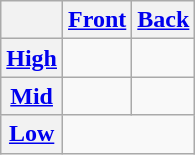<table class="wikitable" style="text-align: center;">
<tr>
<th></th>
<th><a href='#'>Front</a></th>
<th><a href='#'>Back</a></th>
</tr>
<tr>
<th><a href='#'>High</a></th>
<td></td>
<td></td>
</tr>
<tr>
<th><a href='#'>Mid</a></th>
<td></td>
<td></td>
</tr>
<tr>
<th><a href='#'>Low</a></th>
<td colspan="2"></td>
</tr>
</table>
